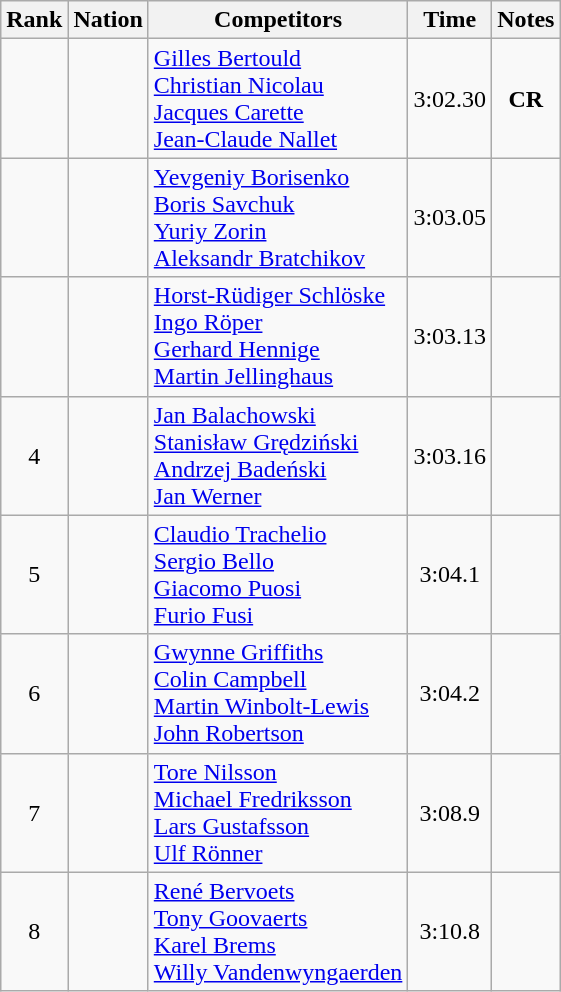<table class="wikitable sortable" style="text-align:center">
<tr>
<th>Rank</th>
<th>Nation</th>
<th>Competitors</th>
<th>Time</th>
<th>Notes</th>
</tr>
<tr>
<td></td>
<td align=left></td>
<td align=left><a href='#'>Gilles Bertould</a><br><a href='#'>Christian Nicolau</a><br><a href='#'>Jacques Carette</a><br><a href='#'>Jean-Claude Nallet</a></td>
<td>3:02.30</td>
<td><strong>CR</strong></td>
</tr>
<tr>
<td></td>
<td align=left></td>
<td align=left><a href='#'>Yevgeniy Borisenko</a><br><a href='#'>Boris Savchuk</a><br><a href='#'>Yuriy Zorin</a><br><a href='#'>Aleksandr Bratchikov</a></td>
<td>3:03.05</td>
<td></td>
</tr>
<tr>
<td></td>
<td align=left></td>
<td align=left><a href='#'>Horst-Rüdiger Schlöske</a><br><a href='#'>Ingo Röper</a><br><a href='#'>Gerhard Hennige</a><br><a href='#'>Martin Jellinghaus</a></td>
<td>3:03.13</td>
<td></td>
</tr>
<tr>
<td>4</td>
<td align=left></td>
<td align=left><a href='#'>Jan Balachowski</a><br><a href='#'>Stanisław Grędziński</a><br><a href='#'>Andrzej Badeński</a><br><a href='#'>Jan Werner</a></td>
<td>3:03.16</td>
<td></td>
</tr>
<tr>
<td>5</td>
<td align=left></td>
<td align=left><a href='#'>Claudio Trachelio</a><br><a href='#'>Sergio Bello</a><br><a href='#'>Giacomo Puosi</a><br><a href='#'>Furio Fusi</a></td>
<td>3:04.1</td>
<td></td>
</tr>
<tr>
<td>6</td>
<td align=left></td>
<td align=left><a href='#'>Gwynne Griffiths</a><br><a href='#'>Colin Campbell</a><br><a href='#'>Martin Winbolt-Lewis</a><br><a href='#'>John Robertson</a></td>
<td>3:04.2</td>
<td></td>
</tr>
<tr>
<td>7</td>
<td align=left></td>
<td align=left><a href='#'>Tore Nilsson</a><br><a href='#'>Michael Fredriksson</a><br><a href='#'>Lars Gustafsson</a><br><a href='#'>Ulf Rönner</a></td>
<td>3:08.9</td>
<td></td>
</tr>
<tr>
<td>8</td>
<td align=left></td>
<td align=left><a href='#'>René Bervoets</a><br><a href='#'>Tony Goovaerts</a><br><a href='#'>Karel Brems</a><br><a href='#'>Willy Vandenwyngaerden</a></td>
<td>3:10.8</td>
<td></td>
</tr>
</table>
